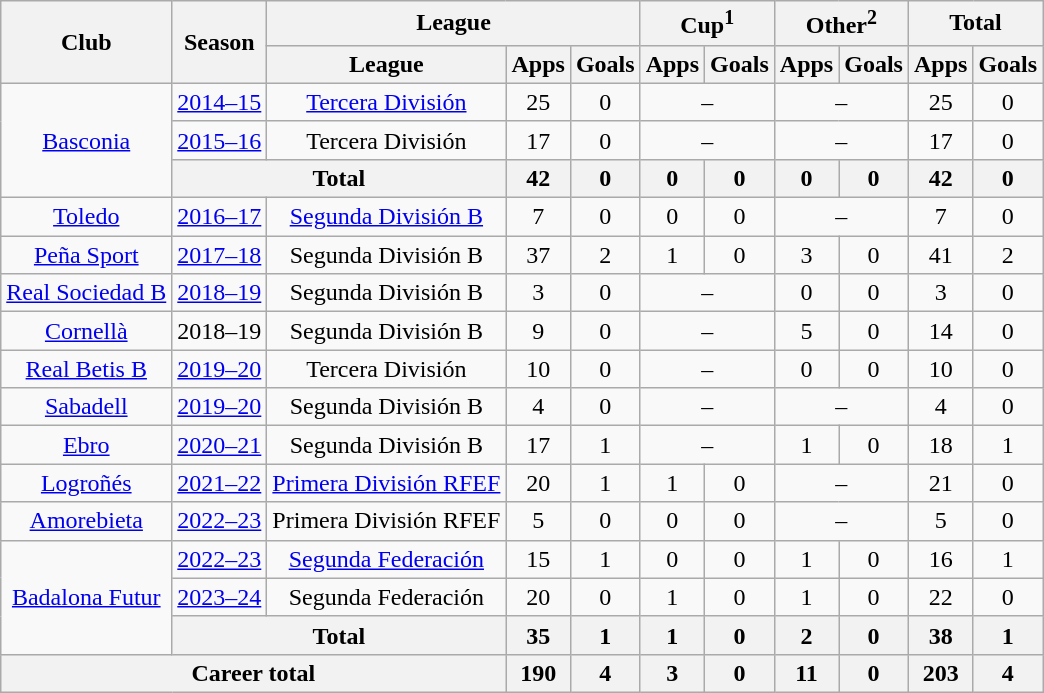<table class="wikitable" style="text-align: center;">
<tr>
<th rowspan="2">Club</th>
<th rowspan="2">Season</th>
<th colspan="3">League</th>
<th colspan="2">Cup<sup>1</sup></th>
<th colspan="2">Other<sup>2</sup></th>
<th colspan="2">Total</th>
</tr>
<tr>
<th>League</th>
<th>Apps</th>
<th>Goals</th>
<th>Apps</th>
<th>Goals</th>
<th>Apps</th>
<th>Goals</th>
<th>Apps</th>
<th>Goals</th>
</tr>
<tr>
<td rowspan="3"><a href='#'>Basconia</a></td>
<td><a href='#'>2014–15</a></td>
<td><a href='#'>Tercera División</a></td>
<td>25</td>
<td>0</td>
<td colspan="2">–</td>
<td colspan="2">–</td>
<td>25</td>
<td>0</td>
</tr>
<tr>
<td><a href='#'>2015–16</a></td>
<td>Tercera División</td>
<td>17</td>
<td>0</td>
<td colspan="2">–</td>
<td colspan="2">–</td>
<td>17</td>
<td>0</td>
</tr>
<tr>
<th colspan=2>Total</th>
<th>42</th>
<th>0</th>
<th>0</th>
<th>0</th>
<th>0</th>
<th>0</th>
<th>42</th>
<th>0</th>
</tr>
<tr>
<td><a href='#'>Toledo</a></td>
<td><a href='#'>2016–17</a></td>
<td><a href='#'>Segunda División B</a></td>
<td>7</td>
<td>0</td>
<td>0</td>
<td>0</td>
<td colspan="2">–</td>
<td>7</td>
<td>0</td>
</tr>
<tr>
<td><a href='#'>Peña Sport</a></td>
<td><a href='#'>2017–18</a></td>
<td>Segunda División B</td>
<td>37</td>
<td>2</td>
<td>1</td>
<td>0</td>
<td>3</td>
<td>0</td>
<td>41</td>
<td>2</td>
</tr>
<tr>
<td><a href='#'>Real Sociedad B</a></td>
<td><a href='#'>2018–19</a></td>
<td>Segunda División B</td>
<td>3</td>
<td>0</td>
<td colspan="2">–</td>
<td>0</td>
<td>0</td>
<td>3</td>
<td>0</td>
</tr>
<tr>
<td><a href='#'>Cornellà</a></td>
<td>2018–19</td>
<td>Segunda División B</td>
<td>9</td>
<td>0</td>
<td colspan="2">–</td>
<td>5</td>
<td>0</td>
<td>14</td>
<td>0</td>
</tr>
<tr>
<td><a href='#'>Real Betis B</a></td>
<td><a href='#'>2019–20</a></td>
<td>Tercera División</td>
<td>10</td>
<td>0</td>
<td colspan="2">–</td>
<td>0</td>
<td>0</td>
<td>10</td>
<td>0</td>
</tr>
<tr>
<td><a href='#'>Sabadell</a></td>
<td><a href='#'>2019–20</a></td>
<td>Segunda División B</td>
<td>4</td>
<td>0</td>
<td colspan="2">–</td>
<td colspan="2">–</td>
<td>4</td>
<td>0</td>
</tr>
<tr>
<td><a href='#'>Ebro</a></td>
<td><a href='#'>2020–21</a></td>
<td>Segunda División B</td>
<td>17</td>
<td>1</td>
<td colspan="2">–</td>
<td>1</td>
<td>0</td>
<td>18</td>
<td>1</td>
</tr>
<tr>
<td><a href='#'>Logroñés</a></td>
<td><a href='#'>2021–22</a></td>
<td><a href='#'>Primera División RFEF</a></td>
<td>20</td>
<td>1</td>
<td>1</td>
<td>0</td>
<td colspan="2">–</td>
<td>21</td>
<td>0</td>
</tr>
<tr>
<td><a href='#'>Amorebieta</a></td>
<td><a href='#'>2022–23</a></td>
<td>Primera División RFEF</td>
<td>5</td>
<td>0</td>
<td>0</td>
<td>0</td>
<td colspan="2">–</td>
<td>5</td>
<td>0</td>
</tr>
<tr>
<td rowspan="3"><a href='#'>Badalona Futur</a></td>
<td><a href='#'>2022–23</a></td>
<td><a href='#'>Segunda Federación</a></td>
<td>15</td>
<td>1</td>
<td>0</td>
<td>0</td>
<td>1</td>
<td>0</td>
<td>16</td>
<td>1</td>
</tr>
<tr>
<td><a href='#'>2023–24</a></td>
<td>Segunda Federación</td>
<td>20</td>
<td>0</td>
<td>1</td>
<td>0</td>
<td>1</td>
<td>0</td>
<td>22</td>
<td>0</td>
</tr>
<tr>
<th colspan=2>Total</th>
<th>35</th>
<th>1</th>
<th>1</th>
<th>0</th>
<th>2</th>
<th>0</th>
<th>38</th>
<th>1</th>
</tr>
<tr>
<th colspan="3">Career total</th>
<th>190</th>
<th>4</th>
<th>3</th>
<th>0</th>
<th>11</th>
<th>0</th>
<th>203</th>
<th>4</th>
</tr>
</table>
